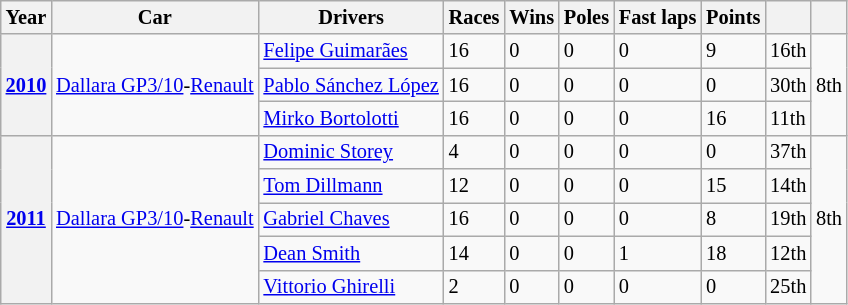<table class="wikitable" style="font-size:85%">
<tr>
<th>Year</th>
<th>Car</th>
<th>Drivers</th>
<th>Races</th>
<th>Wins</th>
<th>Poles</th>
<th>Fast laps</th>
<th>Points</th>
<th></th>
<th></th>
</tr>
<tr>
<th rowspan="3"><a href='#'>2010</a></th>
<td rowspan="3"><a href='#'>Dallara GP3/10</a>-<a href='#'>Renault</a></td>
<td> <a href='#'>Felipe Guimarães</a></td>
<td>16</td>
<td>0</td>
<td>0</td>
<td>0</td>
<td>9</td>
<td>16th</td>
<td rowspan=3>8th</td>
</tr>
<tr>
<td> <a href='#'>Pablo Sánchez López</a></td>
<td>16</td>
<td>0</td>
<td>0</td>
<td>0</td>
<td>0</td>
<td>30th</td>
</tr>
<tr>
<td> <a href='#'>Mirko Bortolotti</a></td>
<td>16</td>
<td>0</td>
<td>0</td>
<td>0</td>
<td>16</td>
<td>11th</td>
</tr>
<tr>
<th rowspan="5"><a href='#'>2011</a></th>
<td rowspan="5"><a href='#'>Dallara GP3/10</a>-<a href='#'>Renault</a></td>
<td> <a href='#'>Dominic Storey</a></td>
<td>4</td>
<td>0</td>
<td>0</td>
<td>0</td>
<td>0</td>
<td>37th</td>
<td rowspan=5>8th</td>
</tr>
<tr>
<td> <a href='#'>Tom Dillmann</a></td>
<td>12</td>
<td>0</td>
<td>0</td>
<td>0</td>
<td>15</td>
<td>14th</td>
</tr>
<tr>
<td> <a href='#'>Gabriel Chaves</a></td>
<td>16</td>
<td>0</td>
<td>0</td>
<td>0</td>
<td>8</td>
<td>19th</td>
</tr>
<tr>
<td> <a href='#'>Dean Smith</a></td>
<td>14</td>
<td>0</td>
<td>0</td>
<td>1</td>
<td>18</td>
<td>12th</td>
</tr>
<tr>
<td> <a href='#'>Vittorio Ghirelli</a></td>
<td>2</td>
<td>0</td>
<td>0</td>
<td>0</td>
<td>0</td>
<td>25th</td>
</tr>
</table>
